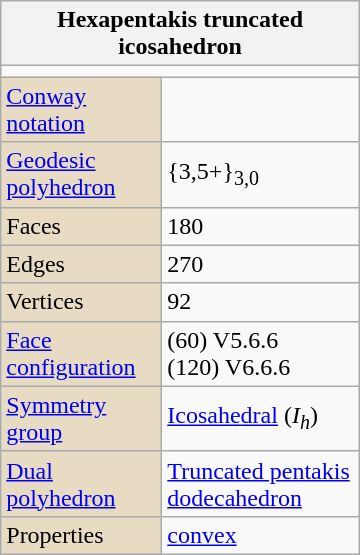<table class=wikitable align="right" width=240>
<tr>
<th bgcolor=#e7dcc3 colspan=2>Hexapentakis truncated icosahedron</th>
</tr>
<tr>
<td align=center colspan=2></td>
</tr>
<tr>
<td bgcolor=#e7dcc3><a href='#'>Conway notation</a></td>
<td></td>
</tr>
<tr>
<td bgcolor=#e7dcc3><a href='#'>Geodesic polyhedron</a></td>
<td>{3,5+}<sub>3,0</sub></td>
</tr>
<tr>
<td bgcolor=#e7dcc3>Faces</td>
<td>180</td>
</tr>
<tr>
<td bgcolor=#e7dcc3>Edges</td>
<td>270</td>
</tr>
<tr>
<td bgcolor=#e7dcc3>Vertices</td>
<td>92</td>
</tr>
<tr>
<td bgcolor=#e7dcc3><a href='#'>Face configuration</a></td>
<td>(60) V5.6.6<br>(120) V6.6.6</td>
</tr>
<tr>
<td bgcolor=#e7dcc3><a href='#'>Symmetry group</a></td>
<td><a href='#'>Icosahedral</a> (<em>I</em><sub><em>h</em></sub>)</td>
</tr>
<tr>
<td bgcolor=#e7dcc3><a href='#'>Dual polyhedron</a></td>
<td><a href='#'>Truncated pentakis dodecahedron</a></td>
</tr>
<tr>
<td bgcolor=#e7dcc3>Properties</td>
<td><a href='#'>convex</a></td>
</tr>
</table>
